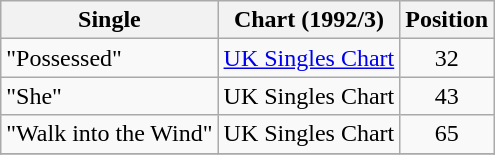<table class="wikitable sortable">
<tr>
<th align="left">Single</th>
<th align="left">Chart (1992/3)</th>
<th align="left">Position</th>
</tr>
<tr>
<td>"Possessed"</td>
<td><a href='#'>UK Singles Chart</a></td>
<td align="center">32</td>
</tr>
<tr>
<td>"She"</td>
<td>UK Singles Chart</td>
<td align="center">43</td>
</tr>
<tr>
<td>"Walk into the Wind"</td>
<td>UK Singles Chart</td>
<td align="center">65</td>
</tr>
<tr>
</tr>
</table>
